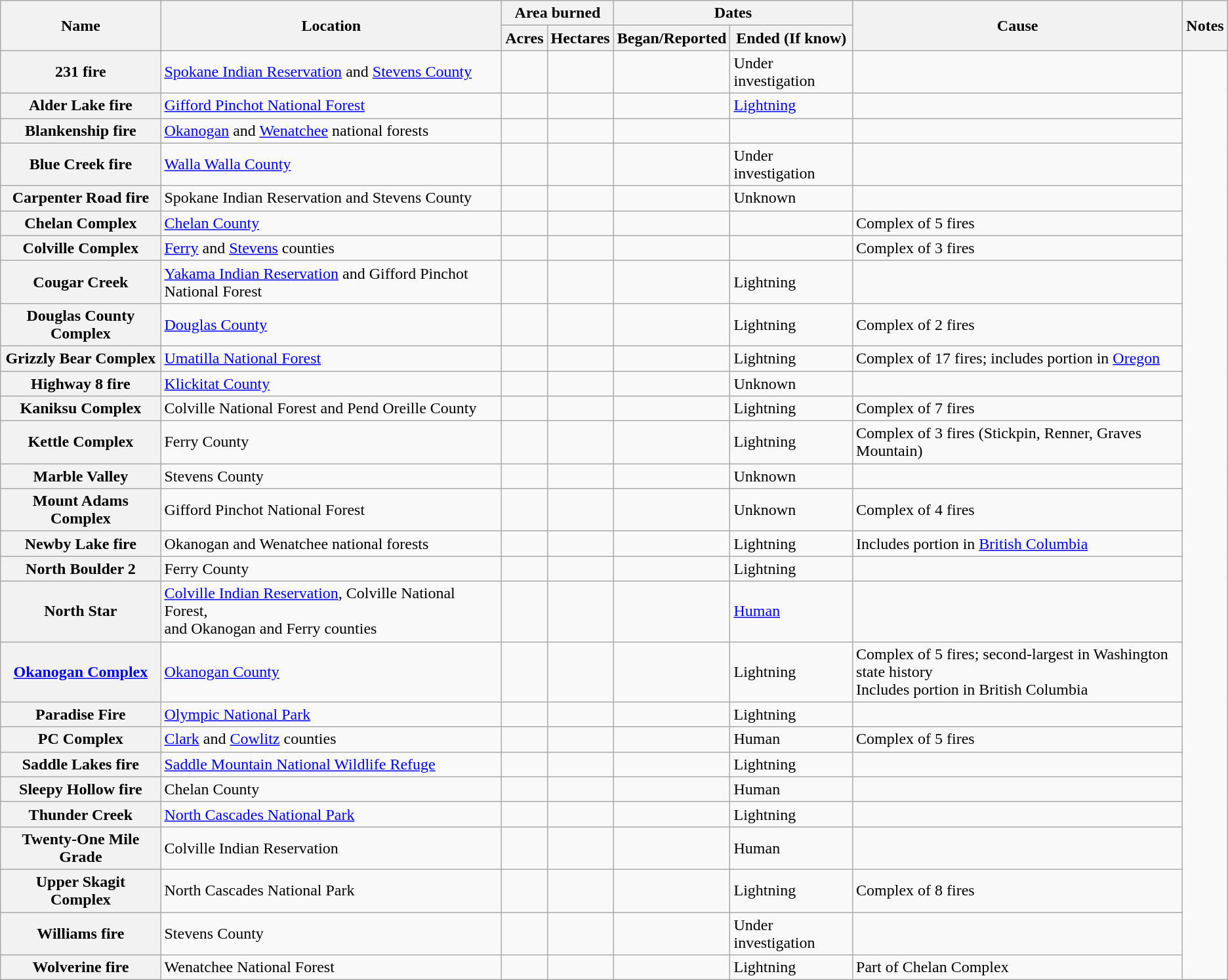<table class="wikitable sortable plainrowheaders">
<tr>
<th scope=col rowspan=2>Name</th>
<th scope=col rowspan=2 class=unsortable>Location</th>
<th scope=col colspan=2>Area burned</th>
<th scope=col colspan=2>Dates</th>
<th scope=col rowspan=2>Cause</th>
<th scope=col rowspan=2 class=unsortable>Notes</th>
</tr>
<tr>
<th scope=col>Acres</th>
<th scope=col>Hectares</th>
<th scope=col>Began/Reported</th>
<th scope=col>Ended (If know)</th>
</tr>
<tr>
<th scope=row>231 fire</th>
<td><a href='#'>Spokane Indian Reservation</a> and <a href='#'>Stevens County</a></td>
<td></td>
<td></td>
<td></td>
<td>Under investigation</td>
<td></td>
</tr>
<tr>
<th scope=row>Alder Lake fire</th>
<td><a href='#'>Gifford Pinchot National Forest</a></td>
<td></td>
<td></td>
<td></td>
<td><a href='#'>Lightning</a></td>
<td></td>
</tr>
<tr>
<th scope=row>Blankenship fire</th>
<td><a href='#'>Okanogan</a> and <a href='#'>Wenatchee</a> national forests</td>
<td></td>
<td></td>
<td></td>
<td></td>
<td></td>
</tr>
<tr>
<th scope=row>Blue Creek fire</th>
<td><a href='#'>Walla Walla County</a></td>
<td></td>
<td></td>
<td></td>
<td>Under investigation</td>
<td></td>
</tr>
<tr>
<th scope=row>Carpenter Road fire</th>
<td>Spokane Indian Reservation and Stevens County</td>
<td></td>
<td></td>
<td></td>
<td>Unknown</td>
<td></td>
</tr>
<tr>
<th scope=row>Chelan Complex</th>
<td><a href='#'>Chelan County</a></td>
<td> </td>
<td></td>
<td></td>
<td></td>
<td>Complex of 5 fires</td>
</tr>
<tr>
<th scope=row>Colville Complex</th>
<td><a href='#'>Ferry</a> and <a href='#'>Stevens</a> counties</td>
<td></td>
<td></td>
<td></td>
<td></td>
<td>Complex of 3 fires</td>
</tr>
<tr>
<th scope=row>Cougar Creek</th>
<td><a href='#'>Yakama Indian Reservation</a> and Gifford Pinchot National Forest</td>
<td></td>
<td></td>
<td></td>
<td>Lightning</td>
<td></td>
</tr>
<tr>
<th scope=row>Douglas County Complex</th>
<td><a href='#'>Douglas County</a></td>
<td></td>
<td></td>
<td></td>
<td>Lightning</td>
<td>Complex of 2 fires</td>
</tr>
<tr>
<th scope=row>Grizzly Bear Complex</th>
<td><a href='#'>Umatilla National Forest</a></td>
<td></td>
<td></td>
<td></td>
<td>Lightning</td>
<td>Complex of 17 fires; includes portion in <a href='#'>Oregon</a></td>
</tr>
<tr>
<th scope=row>Highway 8 fire</th>
<td><a href='#'>Klickitat County</a></td>
<td></td>
<td></td>
<td></td>
<td>Unknown</td>
<td></td>
</tr>
<tr>
<th scope=row>Kaniksu Complex </th>
<td>Colville National Forest and Pend Oreille County</td>
<td></td>
<td></td>
<td></td>
<td>Lightning</td>
<td>Complex of 7 fires</td>
</tr>
<tr>
<th scope=row>Kettle Complex</th>
<td>Ferry County</td>
<td></td>
<td></td>
<td></td>
<td>Lightning</td>
<td>Complex of 3 fires (Stickpin, Renner, Graves Mountain) </td>
</tr>
<tr>
<th scope=row>Marble Valley</th>
<td>Stevens County</td>
<td></td>
<td></td>
<td></td>
<td>Unknown</td>
<td></td>
</tr>
<tr>
<th scope=row>Mount Adams Complex</th>
<td>Gifford Pinchot National Forest</td>
<td></td>
<td></td>
<td></td>
<td>Unknown</td>
<td>Complex of 4 fires</td>
</tr>
<tr>
<th scope=row>Newby Lake fire</th>
<td>Okanogan and Wenatchee national forests</td>
<td></td>
<td></td>
<td></td>
<td>Lightning</td>
<td>Includes portion in <a href='#'>British Columbia</a></td>
</tr>
<tr>
<th scope=row>North Boulder 2</th>
<td>Ferry County</td>
<td></td>
<td></td>
<td></td>
<td>Lightning</td>
<td></td>
</tr>
<tr>
<th scope=row>North Star</th>
<td><a href='#'>Colville Indian Reservation</a>, Colville National Forest,<br>and Okanogan and Ferry counties</td>
<td></td>
<td></td>
<td></td>
<td><a href='#'>Human</a></td>
<td></td>
</tr>
<tr>
<th scope=row><a href='#'>Okanogan Complex</a></th>
<td><a href='#'>Okanogan County</a></td>
<td></td>
<td></td>
<td></td>
<td>Lightning</td>
<td>Complex of 5 fires; second-largest in Washington state history<br>Includes portion in British Columbia</td>
</tr>
<tr>
<th scope=row>Paradise Fire</th>
<td><a href='#'>Olympic National Park</a></td>
<td></td>
<td></td>
<td></td>
<td>Lightning</td>
<td></td>
</tr>
<tr>
<th scope=row>PC Complex</th>
<td><a href='#'>Clark</a> and <a href='#'>Cowlitz</a> counties</td>
<td></td>
<td></td>
<td></td>
<td>Human</td>
<td>Complex of 5 fires</td>
</tr>
<tr>
<th scope=row>Saddle Lakes fire </th>
<td><a href='#'>Saddle Mountain National Wildlife Refuge</a></td>
<td></td>
<td></td>
<td></td>
<td>Lightning</td>
<td></td>
</tr>
<tr>
<th scope=row>Sleepy Hollow fire </th>
<td>Chelan County</td>
<td></td>
<td></td>
<td></td>
<td>Human</td>
<td></td>
</tr>
<tr>
<th scope=row>Thunder Creek</th>
<td><a href='#'>North Cascades National Park</a></td>
<td></td>
<td></td>
<td></td>
<td>Lightning</td>
<td></td>
</tr>
<tr>
<th scope=row>Twenty-One Mile Grade </th>
<td>Colville Indian Reservation</td>
<td></td>
<td></td>
<td></td>
<td>Human</td>
<td></td>
</tr>
<tr>
<th scope=row>Upper Skagit Complex</th>
<td>North Cascades National Park</td>
<td></td>
<td></td>
<td></td>
<td>Lightning</td>
<td>Complex of 8 fires</td>
</tr>
<tr>
<th scope=row>Williams fire</th>
<td>Stevens County</td>
<td></td>
<td></td>
<td></td>
<td>Under investigation</td>
<td></td>
</tr>
<tr>
<th scope=row>Wolverine fire</th>
<td>Wenatchee National Forest</td>
<td></td>
<td></td>
<td></td>
<td>Lightning</td>
<td>Part of Chelan Complex</td>
</tr>
</table>
